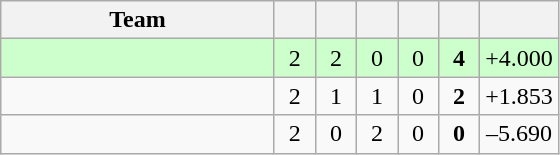<table class="wikitable" style="text-align:center;">
<tr>
<th width=175>Team</th>
<th style="width:20px;"></th>
<th style="width:20px;"></th>
<th style="width:20px;"></th>
<th style="width:20px;"></th>
<th style="width:20px;"></th>
<th style="width:20px;"></th>
</tr>
<tr style="background:#cfc">
<td align=left></td>
<td>2</td>
<td>2</td>
<td>0</td>
<td>0</td>
<td><strong>4</strong></td>
<td>+4.000</td>
</tr>
<tr>
<td align=left></td>
<td>2</td>
<td>1</td>
<td>1</td>
<td>0</td>
<td><strong>2</strong></td>
<td>+1.853</td>
</tr>
<tr>
<td align=left></td>
<td>2</td>
<td>0</td>
<td>2</td>
<td>0</td>
<td><strong>0</strong></td>
<td>–5.690</td>
</tr>
</table>
